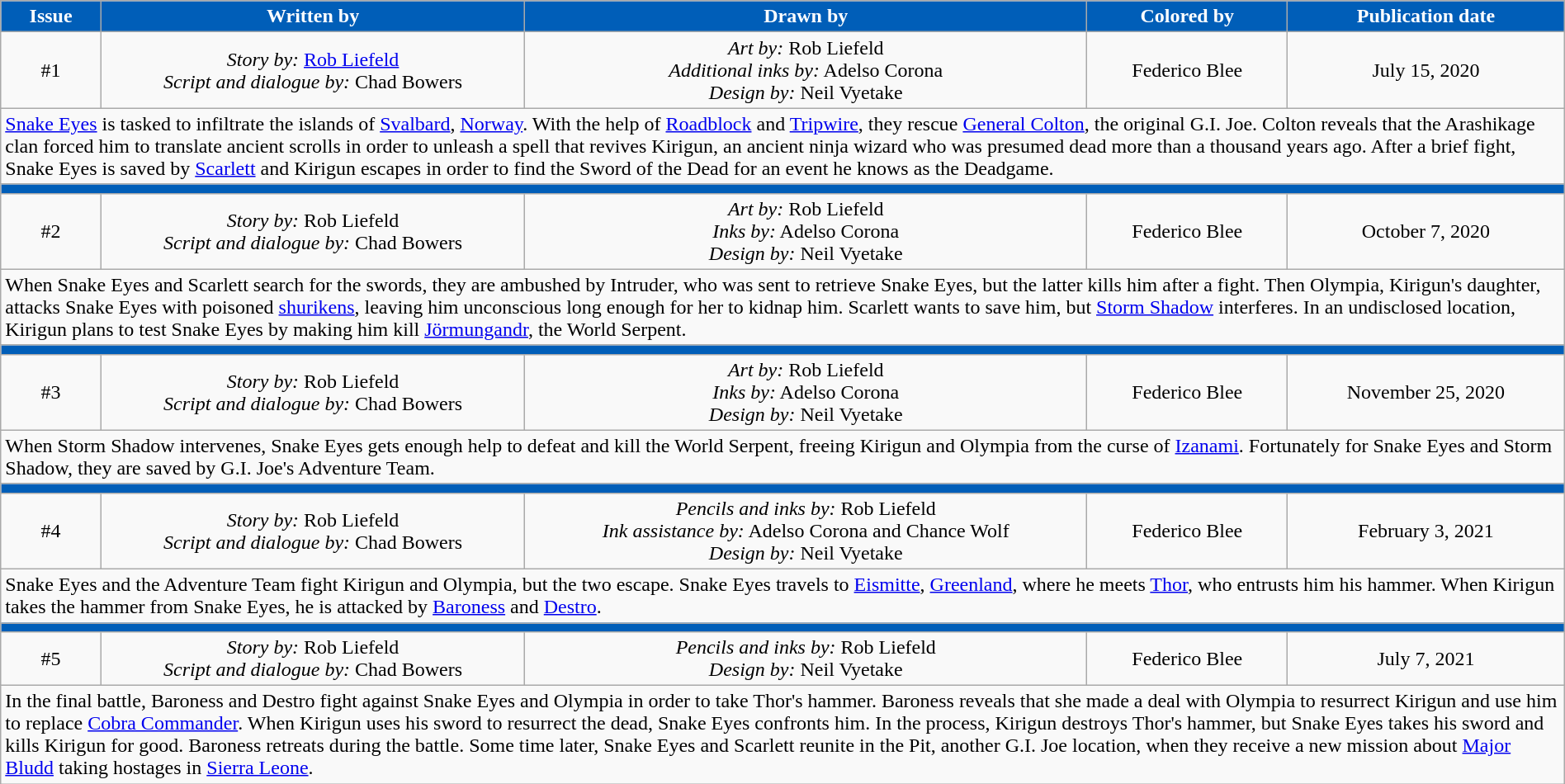<table class="wikitable" style="text-align: center;" width="100%;">
<tr>
<th style="background:#005EB8; color:white">Issue</th>
<th style="background:#005EB8; color:white">Written by</th>
<th style="background:#005EB8; color:white">Drawn by</th>
<th style="background:#005EB8; color:white">Colored by</th>
<th style="background:#005EB8; color:white">Publication date</th>
</tr>
<tr>
<td>#1</td>
<td><em>Story by:</em> <a href='#'>Rob Liefeld</a><br><em>Script and dialogue by:</em> Chad Bowers</td>
<td><em>Art by:</em> Rob Liefeld<br><em>Additional inks by:</em> Adelso Corona<br><em>Design by:</em> Neil Vyetake</td>
<td>Federico Blee</td>
<td>July 15, 2020</td>
</tr>
<tr>
<td colspan="5" style="text-align: left;"><a href='#'>Snake Eyes</a> is tasked to infiltrate the islands of <a href='#'>Svalbard</a>, <a href='#'>Norway</a>. With the help of <a href='#'>Roadblock</a> and <a href='#'>Tripwire</a>, they rescue <a href='#'>General Colton</a>, the original G.I. Joe. Colton reveals that the Arashikage clan forced him to translate ancient scrolls in order to unleash a spell that revives Kirigun, an ancient ninja wizard who was presumed dead more than a thousand years ago. After a brief fight, Snake Eyes is saved by <a href='#'>Scarlett</a> and Kirigun escapes in order to find the Sword of the Dead for an event he knows as the Deadgame.</td>
</tr>
<tr>
<th colspan="5" style="background:#005EB8"></th>
</tr>
<tr>
<td>#2</td>
<td><em>Story by:</em> Rob Liefeld<br><em>Script and dialogue by:</em> Chad Bowers</td>
<td><em>Art by:</em> Rob Liefeld<br><em>Inks by:</em> Adelso Corona<br><em>Design by:</em> Neil Vyetake</td>
<td>Federico Blee</td>
<td>October 7, 2020</td>
</tr>
<tr>
<td colspan="5" style="text-align: left;">When Snake Eyes and Scarlett search for the swords, they are ambushed by Intruder, who was sent to retrieve Snake Eyes, but the latter kills him after a fight. Then Olympia, Kirigun's daughter, attacks Snake Eyes with poisoned <a href='#'>shurikens</a>, leaving him unconscious long enough for her to kidnap him. Scarlett wants to save him, but <a href='#'>Storm Shadow</a> interferes. In an undisclosed location, Kirigun plans to test Snake Eyes by making him kill <a href='#'>Jörmungandr</a>, the World Serpent.</td>
</tr>
<tr>
<th colspan="5" style="background:#005EB8"></th>
</tr>
<tr>
<td>#3</td>
<td><em>Story by:</em> Rob Liefeld<br><em>Script and dialogue by:</em> Chad Bowers</td>
<td><em>Art by:</em> Rob Liefeld<br><em>Inks by:</em> Adelso Corona<br><em>Design by:</em> Neil Vyetake</td>
<td>Federico Blee</td>
<td>November 25, 2020</td>
</tr>
<tr>
<td colspan="5" style="text-align: left;">When Storm Shadow intervenes, Snake Eyes gets enough help to defeat and kill the World Serpent, freeing Kirigun and Olympia from the curse of <a href='#'>Izanami</a>. Fortunately for Snake Eyes and Storm Shadow, they are saved by G.I. Joe's Adventure Team.</td>
</tr>
<tr>
<th colspan="5" style="background:#005EB8"></th>
</tr>
<tr>
<td>#4</td>
<td><em>Story by:</em> Rob Liefeld<br><em>Script and dialogue by:</em> Chad Bowers</td>
<td><em>Pencils and inks by:</em> Rob Liefeld<br><em>Ink assistance by:</em> Adelso Corona and Chance Wolf<br><em>Design by:</em> Neil Vyetake</td>
<td>Federico Blee</td>
<td>February 3, 2021</td>
</tr>
<tr>
<td colspan="5" style="text-align: left;">Snake Eyes and the Adventure Team fight Kirigun and Olympia, but the two escape. Snake Eyes travels to <a href='#'>Eismitte</a>, <a href='#'>Greenland</a>, where he meets <a href='#'>Thor</a>, who entrusts him his hammer. When Kirigun takes the hammer from Snake Eyes, he is attacked by <a href='#'>Baroness</a> and <a href='#'>Destro</a>.</td>
</tr>
<tr>
<th colspan="5" style="background:#005EB8"></th>
</tr>
<tr>
<td>#5</td>
<td><em>Story by:</em> Rob Liefeld<br><em>Script and dialogue by:</em> Chad Bowers</td>
<td><em>Pencils and inks by:</em> Rob Liefeld<br><em>Design by:</em> Neil Vyetake</td>
<td>Federico Blee</td>
<td>July 7, 2021</td>
</tr>
<tr>
<td colspan="5" style="text-align: left;">In the final battle, Baroness and Destro fight against Snake Eyes and Olympia in order to take Thor's hammer. Baroness reveals that she made a deal with Olympia to resurrect Kirigun and use him to replace <a href='#'>Cobra Commander</a>. When Kirigun uses his sword to resurrect the dead, Snake Eyes confronts him. In the process, Kirigun destroys Thor's hammer, but Snake Eyes takes his sword and kills Kirigun for good. Baroness retreats during the battle. Some time later, Snake Eyes and Scarlett reunite in the Pit, another G.I. Joe location, when they receive a new mission about <a href='#'>Major Bludd</a> taking hostages in <a href='#'>Sierra Leone</a>.</td>
</tr>
</table>
